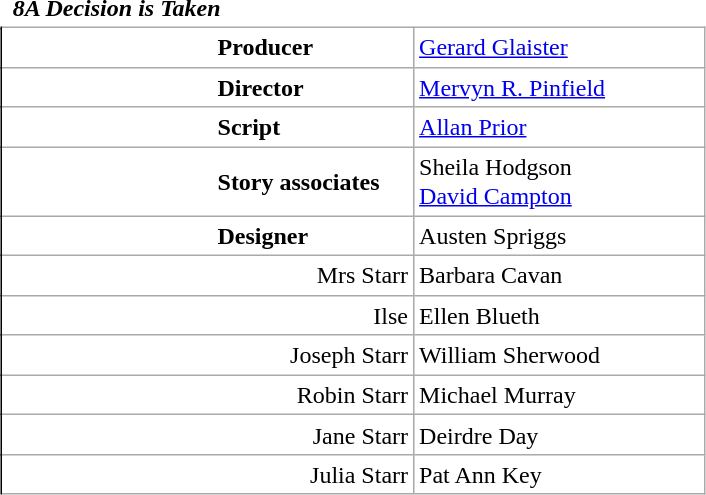<table class="wikitable mw-collapsible mw-collapsed" style="vertical-align:top;margin:auto 2em;line-height:1.2;min-width:33em;display: inline-table;background-color:inherit;border:none;">
<tr>
<td class=unsortable style="border:hidden;line-height:1.67;text-align:center;margin-left:-1em;padding-left:0.5em;min-width:1.0em;"></td>
<td class=unsortable style="border:none;padding-left:0.5em;text-align:left;min-width:16.5em;font-weight:700;font-style:italic;">8A Decision is Taken</td>
<td class=unsortable style="border:none;text-align:right;font-weight:normal;font-family:Courier;font-size:95%;letter-spacing:-1pt;min-width:8.5em;padding-right:0.2em;"></td>
<td class=unsortable style="border:hidden;min-width:3.5em;padding-left:0;"></td>
<td class=unsortable style="border:hidden;min-width:3.5em;font-size:95%;"></td>
</tr>
<tr>
<td rowspan=100 style="border:none thin;border-right-style :solid;"></td>
</tr>
<tr>
<td style="text-align:left;padding-left:9.0em;font-weight:bold;">Producer</td>
<td colspan=2><a href='#'>Gerard Glaister</a></td>
</tr>
<tr>
<td style="text-align:left;padding-left:9.0em;font-weight:bold;">Director</td>
<td colspan=2><a href='#'>Mervyn R. Pinfield</a></td>
</tr>
<tr>
<td style="text-align:left;padding-left:9.0em;font-weight:bold;">Script</td>
<td colspan=2><a href='#'>Allan Prior</a></td>
</tr>
<tr>
<td style="text-align:left;padding-left:9.0em;font-weight:bold;">Story associates</td>
<td colspan=2>Sheila Hodgson<br><a href='#'>David Campton</a></td>
</tr>
<tr>
<td style="text-align:left;padding-left:9.0em;font-weight:bold;">Designer</td>
<td colspan=2>Austen Spriggs</td>
</tr>
<tr>
<td style="text-align:right;">Mrs Starr</td>
<td colspan=2>Barbara Cavan</td>
</tr>
<tr>
<td style="text-align:right;">Ilse</td>
<td colspan=2>Ellen Blueth</td>
</tr>
<tr>
<td style="text-align:right;">Joseph Starr</td>
<td colspan=2>William Sherwood</td>
</tr>
<tr>
<td style="text-align:right;">Robin Starr</td>
<td colspan=2>Michael Murray</td>
</tr>
<tr>
<td style="text-align:right;">Jane Starr</td>
<td colspan=2>Deirdre Day</td>
</tr>
<tr>
<td style="text-align:right;">Julia Starr</td>
<td colspan=2>Pat Ann Key</td>
</tr>
</table>
